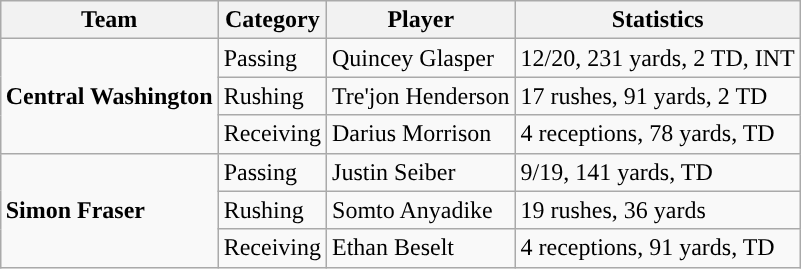<table class="wikitable" style="float: right;">
<tr>
<th>Team</th>
<th>Category</th>
<th>Player</th>
<th>Statistics</th>
</tr>
<tr>
<td rowspan=3><strong>Central Washington</strong></td>
<td>Passing</td>
<td>Quincey Glasper</td>
<td>12/20, 231 yards, 2 TD, INT</td>
</tr>
<tr>
<td>Rushing</td>
<td>Tre'jon Henderson</td>
<td>17 rushes, 91 yards, 2 TD</td>
</tr>
<tr>
<td>Receiving</td>
<td>Darius Morrison</td>
<td>4 receptions, 78 yards, TD</td>
</tr>
<tr>
<td rowspan=3><strong>Simon Fraser</strong></td>
<td>Passing</td>
<td>Justin Seiber</td>
<td>9/19, 141 yards, TD</td>
</tr>
<tr>
<td>Rushing</td>
<td>Somto Anyadike</td>
<td>19 rushes, 36 yards</td>
</tr>
<tr>
<td>Receiving</td>
<td>Ethan Beselt</td>
<td>4 receptions, 91 yards, TD</td>
</tr>
</table>
